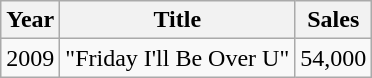<table class="wikitable">
<tr>
<th>Year</th>
<th>Title</th>
<th>Sales</th>
</tr>
<tr>
<td>2009</td>
<td>"Friday I'll Be Over U"</td>
<td>54,000</td>
</tr>
</table>
